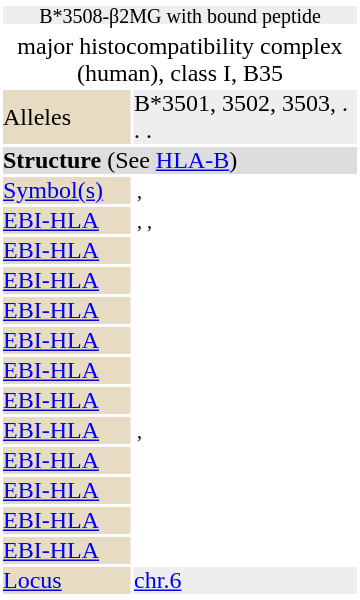<table id="drugInfoBox" style="float: right; clear: right; margin: 0 0 0.5em 1em; background: #ffffff;" class="toccolours" border=0 cellpadding=0 align=right width="240px">
<tr>
<td align="center" colspan="3"></td>
</tr>
<tr style="text-align: center; line-height: 0.75;background:#eeeeee">
<td colspan="3" color="white"><small>B*3508-β2MG with bound peptide</small></td>
</tr>
<tr>
<td align="center" colspan="3"><small></small></td>
</tr>
<tr style="text-align: center; line-height: 1.00;background:#eeeeee">
<td colspan="3" color="white"></td>
</tr>
<tr>
<td align="center" colspan="3"><div>major histocompatibility complex (human), class I, B35</div></td>
</tr>
<tr>
<td bgcolor="#e7dcc3">Alleles</td>
<td colspan = 2 bgcolor="#eeeeee">B*3501, 3502, 3503, . . .  <br></td>
</tr>
<tr>
<td colspan="3" bgcolor="#dddddd"><strong>Structure</strong> (See <a href='#'>HLA-B</a>)</td>
</tr>
<tr>
<td bgcolor="#e7dcc3"><a href='#'>Symbol(s)</a></td>
<td bgcolor="#eeeeee"></td>
<td><small>, </small></td>
</tr>
<tr>
<td bgcolor="#e7dcc3"><a href='#'>EBI-HLA</a></td>
<td bgcolor="#eeeeee"></td>
<td><small>, ,<br> </small></td>
</tr>
<tr>
<td bgcolor="#e7dcc3"><a href='#'>EBI-HLA</a></td>
<td bgcolor="#eeeeee"></td>
</tr>
<tr>
<td bgcolor="#e7dcc3"><a href='#'>EBI-HLA</a></td>
<td bgcolor="#eeeeee"></td>
</tr>
<tr>
<td bgcolor="#e7dcc3"><a href='#'>EBI-HLA</a></td>
<td bgcolor="#eeeeee"></td>
</tr>
<tr>
<td bgcolor="#e7dcc3"><a href='#'>EBI-HLA</a></td>
<td bgcolor="#eeeeee"></td>
</tr>
<tr>
<td bgcolor="#e7dcc3"><a href='#'>EBI-HLA</a></td>
<td bgcolor="#eeeeee"></td>
</tr>
<tr>
<td bgcolor="#e7dcc3"><a href='#'>EBI-HLA</a></td>
<td bgcolor="#eeeeee"></td>
</tr>
<tr>
<td bgcolor="#e7dcc3"><a href='#'>EBI-HLA</a></td>
<td bgcolor="#eeeeee"></td>
<td><small>, </small></td>
</tr>
<tr>
<td bgcolor="#e7dcc3"><a href='#'>EBI-HLA</a></td>
<td bgcolor="#eeeeee"></td>
</tr>
<tr>
<td bgcolor="#e7dcc3"><a href='#'>EBI-HLA</a></td>
<td bgcolor="#eeeeee"></td>
</tr>
<tr>
<td bgcolor="#e7dcc3"><a href='#'>EBI-HLA</a></td>
<td bgcolor="#eeeeee"></td>
</tr>
<tr>
<td bgcolor="#e7dcc3"><a href='#'>EBI-HLA</a></td>
<td bgcolor="#eeeeee"></td>
</tr>
<tr>
<td bgcolor="#e7dcc3"><a href='#'>Locus</a></td>
<td colspan = 2 bgcolor="#eeeeee"><a href='#'>chr.6</a> <em></em></td>
</tr>
<tr>
</tr>
</table>
